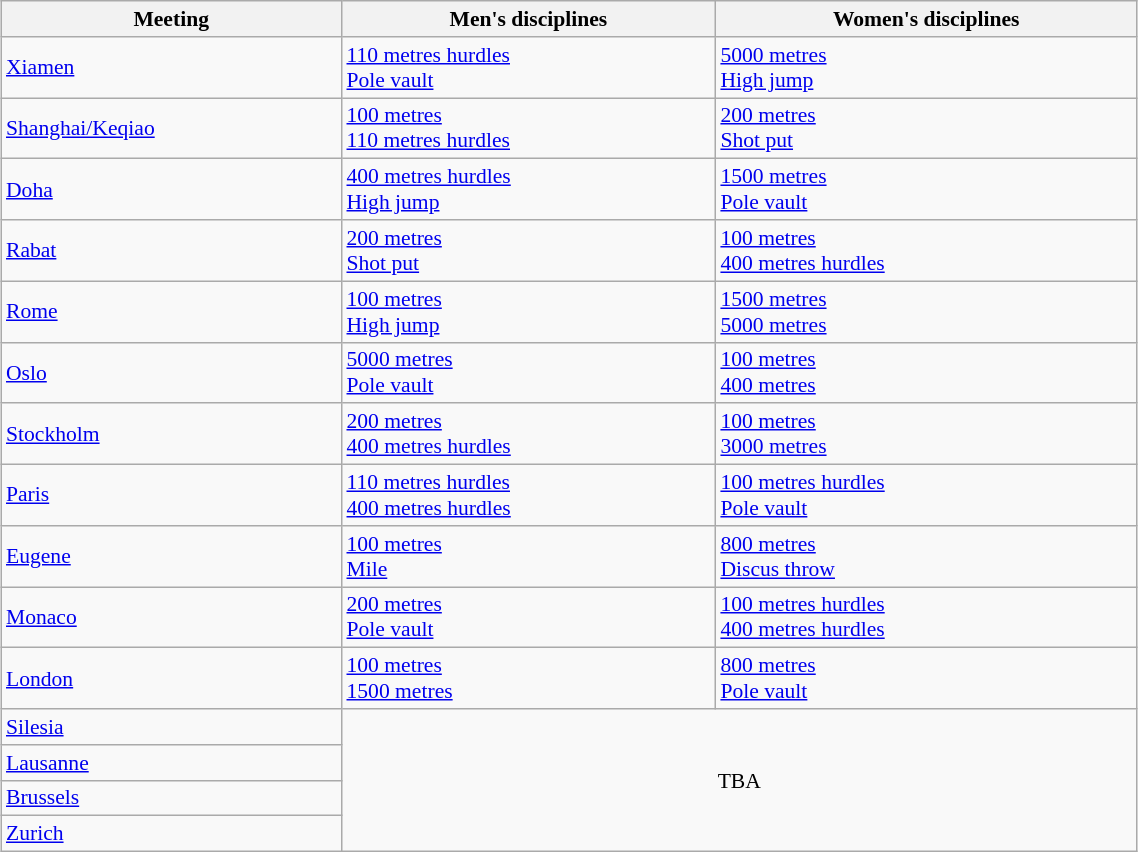<table class="wikitable" style="margin:0.5em auto; font-size:90%;position:relative;" width=60%>
<tr>
<th scope="col">Meeting</th>
<th scope="col">Men's disciplines</th>
<th scope="col">Women's disciplines</th>
</tr>
<tr>
<td><a href='#'>Xiamen</a></td>
<td align="left"><a href='#'>110 metres hurdles</a><br><a href='#'>Pole vault</a></td>
<td align="left"><a href='#'>5000 metres</a><br><a href='#'>High jump</a></td>
</tr>
<tr>
<td><a href='#'>Shanghai/Keqiao</a></td>
<td align="left"><a href='#'>100 metres</a><br><a href='#'>110 metres hurdles</a></td>
<td align="left"><a href='#'>200 metres</a><br><a href='#'>Shot put</a></td>
</tr>
<tr>
<td><a href='#'>Doha</a></td>
<td align="left"><a href='#'>400 metres hurdles</a><br><a href='#'>High jump</a></td>
<td align="left"><a href='#'>1500 metres</a><br><a href='#'>Pole vault</a></td>
</tr>
<tr>
<td><a href='#'>Rabat</a></td>
<td align="left"><a href='#'>200 metres</a><br><a href='#'>Shot put</a></td>
<td align="left"><a href='#'>100 metres</a><br><a href='#'>400 metres hurdles</a></td>
</tr>
<tr>
<td><a href='#'>Rome</a></td>
<td align="left"><a href='#'>100 metres</a><br><a href='#'>High jump</a></td>
<td align="left"><a href='#'>1500 metres</a><br><a href='#'>5000 metres</a></td>
</tr>
<tr>
<td><a href='#'>Oslo</a></td>
<td align="left"><a href='#'>5000 metres</a><br><a href='#'>Pole vault</a></td>
<td align="left"><a href='#'>100 metres</a><br><a href='#'>400 metres</a></td>
</tr>
<tr>
<td><a href='#'>Stockholm</a></td>
<td align="left"><a href='#'>200 metres</a><br><a href='#'>400 metres hurdles</a></td>
<td align="left"><a href='#'>100 metres</a><br><a href='#'>3000 metres</a></td>
</tr>
<tr>
<td><a href='#'>Paris</a></td>
<td align="left"><a href='#'>110 metres hurdles</a><br><a href='#'>400 metres hurdles</a></td>
<td align="left"><a href='#'>100 metres hurdles</a><br><a href='#'>Pole vault</a></td>
</tr>
<tr>
<td><a href='#'>Eugene</a></td>
<td align="left"><a href='#'>100 metres</a><br><a href='#'>Mile</a></td>
<td align="left"><a href='#'>800 metres</a><br><a href='#'>Discus throw</a></td>
</tr>
<tr>
<td><a href='#'>Monaco</a></td>
<td align="left"><a href='#'>200 metres</a><br><a href='#'>Pole vault</a></td>
<td align="left"><a href='#'>100 metres hurdles</a><br><a href='#'>400 metres hurdles</a></td>
</tr>
<tr>
<td><a href='#'>London</a></td>
<td align="left"><a href='#'>100 metres</a><br><a href='#'>1500 metres</a></td>
<td align="left"><a href='#'>800 metres</a><br><a href='#'>Pole vault</a></td>
</tr>
<tr>
<td><a href='#'>Silesia</a></td>
<td colspan="2" rowspan="4" align="center">TBA</td>
</tr>
<tr>
<td><a href='#'>Lausanne</a></td>
</tr>
<tr>
<td><a href='#'>Brussels</a></td>
</tr>
<tr>
<td><a href='#'>Zurich</a></td>
</tr>
</table>
